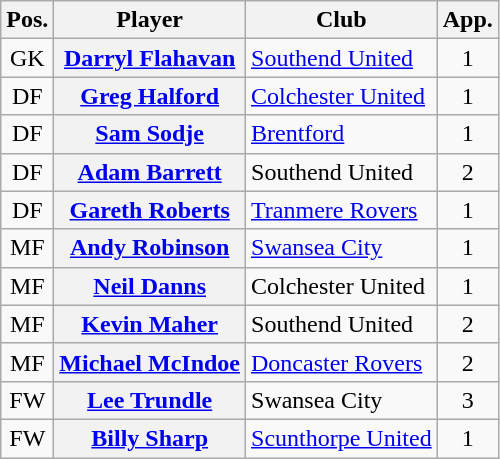<table class="wikitable plainrowheaders" style="text-align: left">
<tr>
<th scope=col>Pos.</th>
<th scope=col>Player</th>
<th scope=col>Club</th>
<th scope=col>App.</th>
</tr>
<tr>
<td style=text-align:center>GK</td>
<th scope=row><a href='#'>Darryl Flahavan</a></th>
<td><a href='#'>Southend United</a></td>
<td style=text-align:center>1</td>
</tr>
<tr>
<td style=text-align:center>DF</td>
<th scope=row><a href='#'>Greg Halford</a></th>
<td><a href='#'>Colchester United</a></td>
<td style=text-align:center>1</td>
</tr>
<tr>
<td style=text-align:center>DF</td>
<th scope=row><a href='#'>Sam Sodje</a></th>
<td><a href='#'>Brentford</a></td>
<td style=text-align:center>1</td>
</tr>
<tr>
<td style=text-align:center>DF</td>
<th scope=row><a href='#'>Adam Barrett</a></th>
<td>Southend United</td>
<td style=text-align:center>2</td>
</tr>
<tr>
<td style=text-align:center>DF</td>
<th scope=row><a href='#'>Gareth Roberts</a></th>
<td><a href='#'>Tranmere Rovers</a></td>
<td style=text-align:center>1</td>
</tr>
<tr>
<td style=text-align:center>MF</td>
<th scope=row><a href='#'>Andy Robinson</a></th>
<td><a href='#'>Swansea City</a></td>
<td style=text-align:center>1</td>
</tr>
<tr>
<td style=text-align:center>MF</td>
<th scope=row><a href='#'>Neil Danns</a></th>
<td>Colchester United</td>
<td style=text-align:center>1</td>
</tr>
<tr>
<td style=text-align:center>MF</td>
<th scope=row><a href='#'>Kevin Maher</a></th>
<td>Southend United</td>
<td style=text-align:center>2</td>
</tr>
<tr>
<td style=text-align:center>MF</td>
<th scope=row><a href='#'>Michael McIndoe</a></th>
<td><a href='#'>Doncaster Rovers</a></td>
<td style=text-align:center>2</td>
</tr>
<tr>
<td style=text-align:center>FW</td>
<th scope=row><a href='#'>Lee Trundle</a></th>
<td>Swansea City</td>
<td style=text-align:center>3</td>
</tr>
<tr>
<td style=text-align:center>FW</td>
<th scope=row><a href='#'>Billy Sharp</a></th>
<td><a href='#'>Scunthorpe United</a></td>
<td style=text-align:center>1</td>
</tr>
</table>
